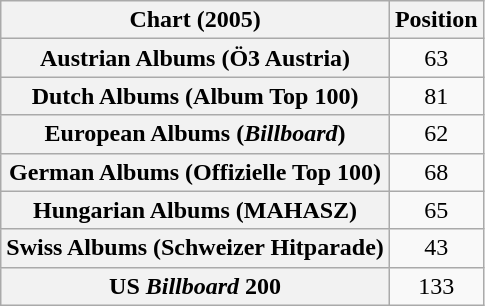<table class="wikitable plainrowheaders sortable" style="text-align:center">
<tr>
<th scope="col">Chart (2005)</th>
<th scope="col">Position</th>
</tr>
<tr>
<th scope="row">Austrian Albums (Ö3 Austria)</th>
<td>63</td>
</tr>
<tr>
<th scope="row">Dutch Albums (Album Top 100)</th>
<td>81</td>
</tr>
<tr>
<th scope="row">European Albums (<em>Billboard</em>)</th>
<td>62</td>
</tr>
<tr>
<th scope="row">German Albums (Offizielle Top 100)</th>
<td>68</td>
</tr>
<tr>
<th scope="row">Hungarian Albums (MAHASZ)</th>
<td>65</td>
</tr>
<tr>
<th scope="row">Swiss Albums (Schweizer Hitparade)</th>
<td>43</td>
</tr>
<tr>
<th scope="row">US <em>Billboard</em> 200</th>
<td>133</td>
</tr>
</table>
